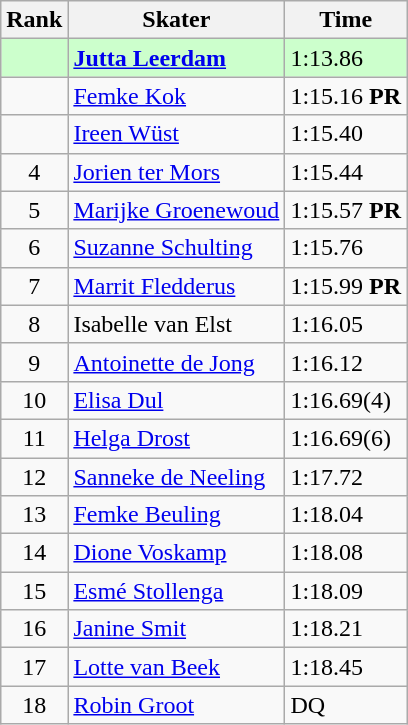<table class="wikitable">
<tr>
<th>Rank</th>
<th>Skater</th>
<th>Time</th>
</tr>
<tr bgcolor=ccffcc>
<td align="center"></td>
<td><strong><a href='#'>Jutta Leerdam</a></strong></td>
<td>1:13.86</td>
</tr>
<tr>
<td align="center"></td>
<td><a href='#'>Femke Kok</a></td>
<td>1:15.16 <strong>PR</strong></td>
</tr>
<tr>
<td align="center"></td>
<td><a href='#'>Ireen Wüst</a></td>
<td>1:15.40</td>
</tr>
<tr>
<td align="center">4</td>
<td><a href='#'>Jorien ter Mors</a></td>
<td>1:15.44</td>
</tr>
<tr>
<td align="center">5</td>
<td><a href='#'>Marijke Groenewoud</a></td>
<td>1:15.57 <strong>PR</strong></td>
</tr>
<tr>
<td align="center">6</td>
<td><a href='#'>Suzanne Schulting</a></td>
<td>1:15.76</td>
</tr>
<tr>
<td align="center">7</td>
<td><a href='#'>Marrit Fledderus</a></td>
<td>1:15.99 <strong>PR</strong></td>
</tr>
<tr>
<td align="center">8</td>
<td>Isabelle van Elst</td>
<td>1:16.05</td>
</tr>
<tr>
<td align="center">9</td>
<td><a href='#'>Antoinette de Jong</a></td>
<td>1:16.12</td>
</tr>
<tr>
<td align="center">10</td>
<td><a href='#'>Elisa Dul</a></td>
<td>1:16.69(4)</td>
</tr>
<tr>
<td align="center">11</td>
<td><a href='#'>Helga Drost</a></td>
<td>1:16.69(6)</td>
</tr>
<tr>
<td align="center">12</td>
<td><a href='#'>Sanneke de Neeling</a></td>
<td>1:17.72</td>
</tr>
<tr>
<td align="center">13</td>
<td><a href='#'>Femke Beuling</a></td>
<td>1:18.04</td>
</tr>
<tr>
<td align="center">14</td>
<td><a href='#'>Dione Voskamp</a></td>
<td>1:18.08</td>
</tr>
<tr>
<td align="center">15</td>
<td><a href='#'>Esmé Stollenga</a></td>
<td>1:18.09</td>
</tr>
<tr>
<td align="center">16</td>
<td><a href='#'>Janine Smit</a></td>
<td>1:18.21</td>
</tr>
<tr>
<td align="center">17</td>
<td><a href='#'>Lotte van Beek</a></td>
<td>1:18.45</td>
</tr>
<tr>
<td align="center">18</td>
<td><a href='#'>Robin Groot</a></td>
<td>DQ</td>
</tr>
</table>
